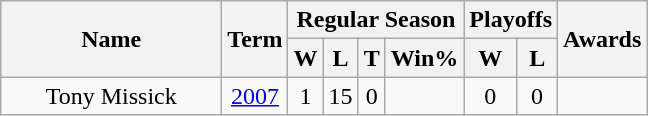<table class="wikitable">
<tr>
<th rowspan="2" style="width:140px;">Name</th>
<th rowspan="2">Term</th>
<th colspan="4">Regular Season</th>
<th colspan="2">Playoffs</th>
<th rowspan="2">Awards</th>
</tr>
<tr>
<th>W</th>
<th>L</th>
<th>T</th>
<th>Win%</th>
<th>W</th>
<th>L</th>
</tr>
<tr>
<td style="text-align:center;">Tony Missick</td>
<td style="text-align:center;"><a href='#'>2007</a></td>
<td style="text-align:center;">1</td>
<td style="text-align:center;">15</td>
<td style="text-align:center;">0</td>
<td style="text-align:center;"></td>
<td style="text-align:center;">0</td>
<td style="text-align:center;">0</td>
<td style="text-align:center;"></td>
</tr>
</table>
